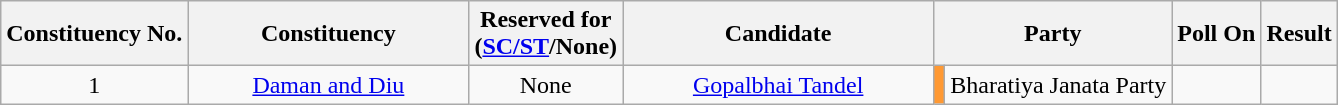<table class="wikitable sortable" style="text-align:center">
<tr>
<th>Constituency No.</th>
<th style="width:180px;">Constituency</th>
<th>Reserved for<br>(<a href='#'>SC/ST</a>/None)</th>
<th style="width:200px;">Candidate</th>
<th colspan="2">Party</th>
<th>Poll On</th>
<th>Result</th>
</tr>
<tr>
<td style="text-align:center;">1</td>
<td><a href='#'>Daman and Diu</a></td>
<td>None</td>
<td><a href='#'>Gopalbhai Tandel</a></td>
<td bgcolor=#FF9933></td>
<td>Bharatiya Janata Party</td>
<td></td>
<td></td>
</tr>
</table>
